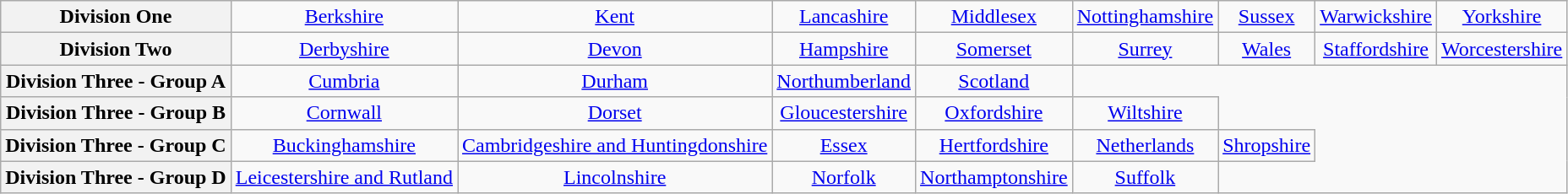<table class="wikitable" style="text-align: center" style="font-size: 95%; border: 1px #aaaaaa solid; border-collapse: collapse; clear:center;">
<tr>
<th>Division One</th>
<td><a href='#'>Berkshire</a></td>
<td><a href='#'>Kent</a></td>
<td><a href='#'>Lancashire</a></td>
<td><a href='#'>Middlesex</a></td>
<td><a href='#'>Nottinghamshire</a></td>
<td><a href='#'>Sussex</a></td>
<td><a href='#'>Warwickshire</a></td>
<td><a href='#'>Yorkshire</a></td>
</tr>
<tr>
<th>Division Two</th>
<td><a href='#'>Derbyshire</a></td>
<td><a href='#'>Devon</a></td>
<td><a href='#'>Hampshire</a></td>
<td><a href='#'>Somerset</a></td>
<td><a href='#'>Surrey</a></td>
<td><a href='#'>Wales</a></td>
<td><a href='#'>Staffordshire</a></td>
<td><a href='#'>Worcestershire</a></td>
</tr>
<tr>
<th>Division Three - Group A</th>
<td><a href='#'>Cumbria</a></td>
<td><a href='#'>Durham</a></td>
<td><a href='#'>Northumberland</a></td>
<td><a href='#'>Scotland</a></td>
</tr>
<tr>
<th>Division Three - Group B</th>
<td><a href='#'>Cornwall</a></td>
<td><a href='#'>Dorset</a></td>
<td><a href='#'>Gloucestershire</a></td>
<td><a href='#'>Oxfordshire</a></td>
<td><a href='#'>Wiltshire</a></td>
</tr>
<tr>
<th>Division Three - Group C</th>
<td><a href='#'>Buckinghamshire</a></td>
<td><a href='#'>Cambridgeshire and Huntingdonshire</a></td>
<td><a href='#'>Essex</a></td>
<td><a href='#'>Hertfordshire</a></td>
<td><a href='#'>Netherlands</a></td>
<td><a href='#'>Shropshire</a></td>
</tr>
<tr>
<th>Division Three - Group D</th>
<td><a href='#'>Leicestershire and Rutland</a></td>
<td><a href='#'>Lincolnshire</a></td>
<td><a href='#'>Norfolk</a></td>
<td><a href='#'>Northamptonshire</a></td>
<td><a href='#'>Suffolk</a></td>
</tr>
</table>
